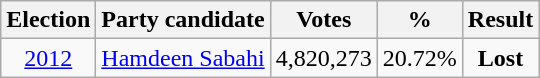<table class=wikitable style=text-align:center>
<tr>
<th>Election</th>
<th>Party candidate</th>
<th>Votes</th>
<th>%</th>
<th>Result</th>
</tr>
<tr>
<td><a href='#'>2012</a></td>
<td rowspan="5"><a href='#'>Hamdeen Sabahi</a></td>
<td>4,820,273</td>
<td>20.72%</td>
<td><strong>Lost</strong> </td>
</tr>
</table>
